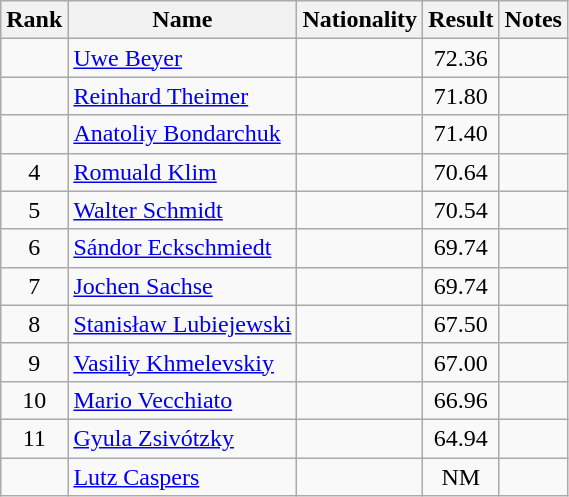<table class="wikitable sortable" style="text-align:center">
<tr>
<th>Rank</th>
<th>Name</th>
<th>Nationality</th>
<th>Result</th>
<th>Notes</th>
</tr>
<tr>
<td></td>
<td align=left><a href='#'>Uwe Beyer</a></td>
<td align=left></td>
<td>72.36</td>
<td></td>
</tr>
<tr>
<td></td>
<td align=left><a href='#'>Reinhard Theimer</a></td>
<td align=left></td>
<td>71.80</td>
<td></td>
</tr>
<tr>
<td></td>
<td align=left><a href='#'>Anatoliy Bondarchuk</a></td>
<td align=left></td>
<td>71.40</td>
<td></td>
</tr>
<tr>
<td>4</td>
<td align=left><a href='#'>Romuald Klim</a></td>
<td align=left></td>
<td>70.64</td>
<td></td>
</tr>
<tr>
<td>5</td>
<td align=left><a href='#'>Walter Schmidt</a></td>
<td align=left></td>
<td>70.54</td>
<td></td>
</tr>
<tr>
<td>6</td>
<td align=left><a href='#'>Sándor Eckschmiedt</a></td>
<td align=left></td>
<td>69.74</td>
<td></td>
</tr>
<tr>
<td>7</td>
<td align=left><a href='#'>Jochen Sachse</a></td>
<td align=left></td>
<td>69.74</td>
<td></td>
</tr>
<tr>
<td>8</td>
<td align=left><a href='#'>Stanisław Lubiejewski</a></td>
<td align=left></td>
<td>67.50</td>
<td></td>
</tr>
<tr>
<td>9</td>
<td align=left><a href='#'>Vasiliy Khmelevskiy</a></td>
<td align=left></td>
<td>67.00</td>
<td></td>
</tr>
<tr>
<td>10</td>
<td align=left><a href='#'>Mario Vecchiato</a></td>
<td align=left></td>
<td>66.96</td>
<td></td>
</tr>
<tr>
<td>11</td>
<td align=left><a href='#'>Gyula Zsivótzky</a></td>
<td align=left></td>
<td>64.94</td>
<td></td>
</tr>
<tr>
<td></td>
<td align=left><a href='#'>Lutz Caspers</a></td>
<td align=left></td>
<td>NM</td>
<td></td>
</tr>
</table>
